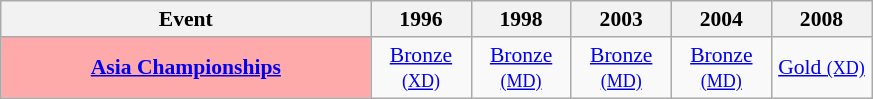<table class="wikitable" style="font-size: 90%; text-align:center">
<tr>
<th>Event</th>
<th>1996</th>
<th>1998</th>
<th>2003</th>
<th>2004</th>
<th>2008</th>
</tr>
<tr style="height: 30px;">
<td bgcolor=FFAAAA style="width: 240px;align=left"><strong><a href='#'>Asia Championships</a></strong></td>
<td style="width: 60px"> <a href='#'>Bronze <small>(XD)</small></a></td>
<td style="width: 60px"> <a href='#'>Bronze <small>(MD)</small></a></td>
<td style="width: 60px"> <a href='#'>Bronze <small>(MD)</small></a></td>
<td style="width: 60px"> <a href='#'>Bronze <small>(MD)</small></a></td>
<td style="width: 60px"> <a href='#'>Gold <small>(XD)</small></a></td>
</tr>
</table>
